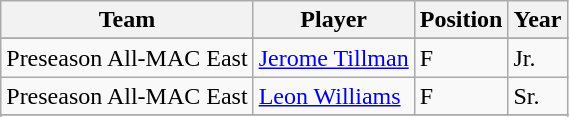<table class="wikitable" border="1">
<tr align=center>
<th style= >Team</th>
<th style= >Player</th>
<th style= >Position</th>
<th style= >Year</th>
</tr>
<tr align="center">
</tr>
<tr>
<td>Preseason All-MAC East</td>
<td><a href='#'>Jerome Tillman</a></td>
<td>F</td>
<td>Jr.</td>
</tr>
<tr>
<td>Preseason All-MAC East</td>
<td><a href='#'>Leon Williams</a></td>
<td>F</td>
<td>Sr.</td>
</tr>
<tr>
</tr>
<tr>
</tr>
</table>
